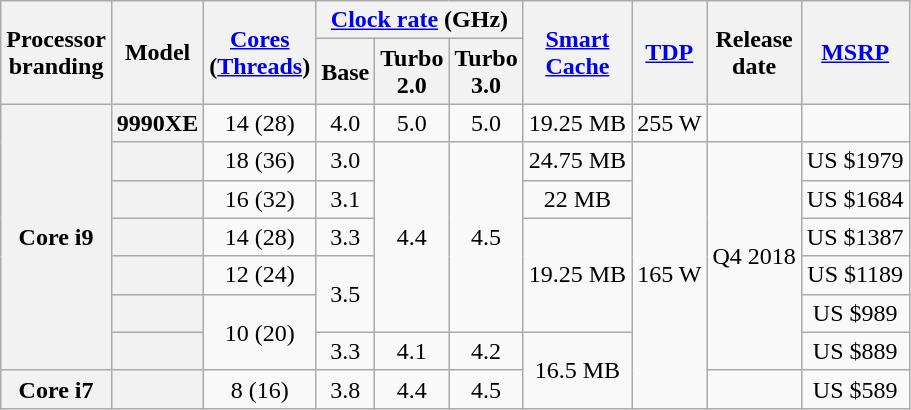<table class="wikitable sortable nowrap" style="text-align: center;">
<tr>
<th class="unsortable" rowspan="2">Processor<br>branding</th>
<th rowspan="2">Model</th>
<th class="unsortable" rowspan="2"><a href='#'>Cores</a><br>(<a href='#'>Threads</a>)</th>
<th colspan="3"><a href='#'>Clock rate</a> (GHz)</th>
<th class="unsortable" rowspan="2"><a href='#'>Smart<br>Cache</a></th>
<th rowspan="2"><a href='#'>TDP</a></th>
<th rowspan="2">Release<br>date</th>
<th class="unsortable" rowspan="2"><a href='#'>MSRP</a></th>
</tr>
<tr>
<th class="unsortable">Base</th>
<th class="unsortable">Turbo<br>2.0</th>
<th class="unsortable">Turbo<br>3.0</th>
</tr>
<tr>
<th rowspan=7>Core i9</th>
<th style="text-align:left;" data-sort-value="sku8">9990XE</th>
<td>14 (28)</td>
<td>4.0</td>
<td>5.0</td>
<td>5.0</td>
<td>19.25 MB</td>
<td>255 W</td>
<td></td>
<td></td>
</tr>
<tr>
<th style="text-align:left;" data-sort-value="sku7"></th>
<td>18 (36)</td>
<td>3.0</td>
<td rowspan=5>4.4</td>
<td rowspan=5>4.5</td>
<td>24.75 MB</td>
<td rowspan=7>165 W</td>
<td rowspan=6>Q4 2018</td>
<td>US $1979</td>
</tr>
<tr>
<th style="text-align:left;" data-sort-value="sku6"></th>
<td>16 (32)</td>
<td>3.1</td>
<td>22 MB</td>
<td>US $1684</td>
</tr>
<tr>
<th style="text-align:left;" data-sort-value="sku5"></th>
<td>14 (28)</td>
<td>3.3</td>
<td rowspan=3>19.25 MB</td>
<td>US $1387</td>
</tr>
<tr>
<th style="text-align:left;" data-sort-value="sku4"></th>
<td>12 (24)</td>
<td rowspan=2>3.5</td>
<td>US $1189</td>
</tr>
<tr>
<th style="text-align:left;" data-sort-value="sku3"></th>
<td rowspan=2>10 (20)</td>
<td>US $989</td>
</tr>
<tr>
<th style="text-align:left;" data-sort-value="sku2"></th>
<td>3.3</td>
<td>4.1</td>
<td>4.2</td>
<td rowspan=2>16.5 MB</td>
<td>US $889</td>
</tr>
<tr>
<th>Core i7</th>
<th style="text-align:left;" data-sort-value="sku1"></th>
<td>8 (16)</td>
<td>3.8</td>
<td>4.4</td>
<td>4.5</td>
<td></td>
<td>US $589</td>
</tr>
</table>
